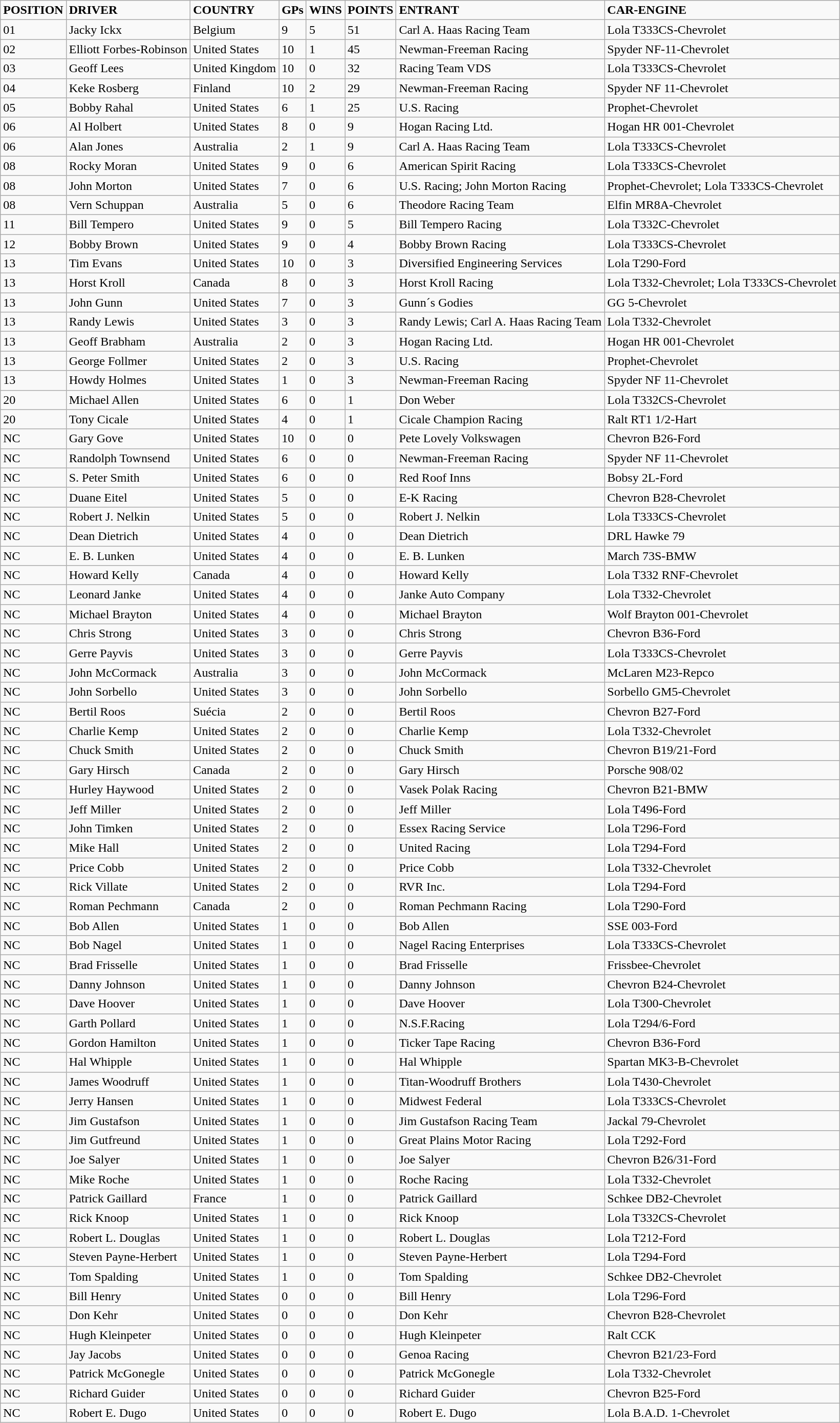<table class="wikitable">
<tr>
<td><strong>POSITION</strong></td>
<td><strong>DRIVER</strong></td>
<td><strong>COUNTRY</strong></td>
<td><strong>GPs</strong></td>
<td><strong>WINS</strong></td>
<td><strong>POINTS</strong></td>
<td><strong>ENTRANT</strong></td>
<td><strong>CAR-ENGINE</strong></td>
</tr>
<tr>
<td>01</td>
<td>Jacky Ickx</td>
<td>Belgium</td>
<td>9</td>
<td>5</td>
<td>51</td>
<td>Carl A. Haas Racing  Team</td>
<td>Lola T333CS-Chevrolet</td>
</tr>
<tr>
<td>02</td>
<td>Elliott  Forbes-Robinson</td>
<td>United States</td>
<td>10</td>
<td>1</td>
<td>45</td>
<td>Newman-Freeman Racing</td>
<td>Spyder  NF-11-Chevrolet</td>
</tr>
<tr>
<td>03</td>
<td>Geoff Lees</td>
<td>United Kingdom</td>
<td>10</td>
<td>0</td>
<td>32</td>
<td>Racing Team VDS</td>
<td>Lola T333CS-Chevrolet</td>
</tr>
<tr>
<td>04</td>
<td>Keke Rosberg</td>
<td>Finland</td>
<td>10</td>
<td>2</td>
<td>29</td>
<td>Newman-Freeman Racing</td>
<td>Spyder  NF 11-Chevrolet</td>
</tr>
<tr>
<td>05</td>
<td>Bobby Rahal</td>
<td>United States</td>
<td>6</td>
<td>1</td>
<td>25</td>
<td>U.S. Racing</td>
<td>Prophet-Chevrolet</td>
</tr>
<tr>
<td>06</td>
<td>Al Holbert</td>
<td>United States</td>
<td>8</td>
<td>0</td>
<td>9</td>
<td>Hogan Racing Ltd.</td>
<td>Hogan HR  001-Chevrolet</td>
</tr>
<tr>
<td>06</td>
<td>Alan Jones</td>
<td>Australia</td>
<td>2</td>
<td>1</td>
<td>9</td>
<td>Carl A. Haas Racing  Team</td>
<td>Lola T333CS-Chevrolet</td>
</tr>
<tr>
<td>08</td>
<td>Rocky Moran</td>
<td>United States</td>
<td>9</td>
<td>0</td>
<td>6</td>
<td>American Spirit  Racing</td>
<td>Lola T333CS-Chevrolet</td>
</tr>
<tr>
<td>08</td>
<td>John Morton</td>
<td>United States</td>
<td>7</td>
<td>0</td>
<td>6</td>
<td>U.S. Racing; John  Morton Racing</td>
<td>Prophet-Chevrolet;  Lola T333CS-Chevrolet</td>
</tr>
<tr>
<td>08</td>
<td>Vern Schuppan</td>
<td>Australia</td>
<td>5</td>
<td>0</td>
<td>6</td>
<td>Theodore Racing Team</td>
<td>Elfin MR8A-Chevrolet</td>
</tr>
<tr>
<td>11</td>
<td>Bill Tempero</td>
<td>United States</td>
<td>9</td>
<td>0</td>
<td>5</td>
<td>Bill Tempero Racing</td>
<td>Lola T332C-Chevrolet</td>
</tr>
<tr>
<td>12</td>
<td>Bobby Brown</td>
<td>United States</td>
<td>9</td>
<td>0</td>
<td>4</td>
<td>Bobby Brown Racing</td>
<td>Lola T333CS-Chevrolet</td>
</tr>
<tr>
<td>13</td>
<td>Tim Evans</td>
<td>United States</td>
<td>10</td>
<td>0</td>
<td>3</td>
<td>Diversified  Engineering Services</td>
<td>Lola T290-Ford</td>
</tr>
<tr>
<td>13</td>
<td>Horst Kroll</td>
<td>Canada</td>
<td>8</td>
<td>0</td>
<td>3</td>
<td>Horst Kroll Racing</td>
<td>Lola T332-Chevrolet;  Lola T333CS-Chevrolet</td>
</tr>
<tr>
<td>13</td>
<td>John Gunn</td>
<td>United States</td>
<td>7</td>
<td>0</td>
<td>3</td>
<td>Gunn´s Godies</td>
<td>GG 5-Chevrolet</td>
</tr>
<tr>
<td>13</td>
<td>Randy Lewis</td>
<td>United States</td>
<td>3</td>
<td>0</td>
<td>3</td>
<td>Randy Lewis; Carl A.  Haas Racing Team</td>
<td>Lola T332-Chevrolet</td>
</tr>
<tr>
<td>13</td>
<td>Geoff Brabham</td>
<td>Australia</td>
<td>2</td>
<td>0</td>
<td>3</td>
<td>Hogan Racing Ltd.</td>
<td>Hogan HR  001-Chevrolet</td>
</tr>
<tr>
<td>13</td>
<td>George Follmer</td>
<td>United States</td>
<td>2</td>
<td>0</td>
<td>3</td>
<td>U.S. Racing</td>
<td>Prophet-Chevrolet</td>
</tr>
<tr>
<td>13</td>
<td>Howdy Holmes</td>
<td>United States</td>
<td>1</td>
<td>0</td>
<td>3</td>
<td>Newman-Freeman Racing</td>
<td>Spyder NF  11-Chevrolet</td>
</tr>
<tr>
<td>20</td>
<td>Michael Allen</td>
<td>United States</td>
<td>6</td>
<td>0</td>
<td>1</td>
<td>Don Weber</td>
<td>Lola T332CS-Chevrolet</td>
</tr>
<tr>
<td>20</td>
<td>Tony Cicale</td>
<td>United States</td>
<td>4</td>
<td>0</td>
<td>1</td>
<td>Cicale Champion  Racing</td>
<td>Ralt RT1 1/2-Hart</td>
</tr>
<tr>
<td>NC</td>
<td>Gary Gove</td>
<td>United States</td>
<td>10</td>
<td>0</td>
<td>0</td>
<td>Pete Lovely  Volkswagen</td>
<td>Chevron B26-Ford</td>
</tr>
<tr>
<td>NC</td>
<td>Randolph Townsend</td>
<td>United States</td>
<td>6</td>
<td>0</td>
<td>0</td>
<td>Newman-Freeman Racing</td>
<td>Spyder NF  11-Chevrolet</td>
</tr>
<tr>
<td>NC</td>
<td>S. Peter Smith</td>
<td>United States</td>
<td>6</td>
<td>0</td>
<td>0</td>
<td>Red Roof Inns</td>
<td>Bobsy 2L-Ford</td>
</tr>
<tr>
<td>NC</td>
<td>Duane Eitel</td>
<td>United States</td>
<td>5</td>
<td>0</td>
<td>0</td>
<td>E-K Racing</td>
<td>Chevron B28-Chevrolet</td>
</tr>
<tr>
<td>NC</td>
<td>Robert J. Nelkin</td>
<td>United States</td>
<td>5</td>
<td>0</td>
<td>0</td>
<td>Robert J. Nelkin</td>
<td>Lola T333CS-Chevrolet</td>
</tr>
<tr>
<td>NC</td>
<td>Dean Dietrich</td>
<td>United States</td>
<td>4</td>
<td>0</td>
<td>0</td>
<td>Dean Dietrich</td>
<td>DRL Hawke 79</td>
</tr>
<tr>
<td>NC</td>
<td>E. B. Lunken</td>
<td>United States</td>
<td>4</td>
<td>0</td>
<td>0</td>
<td>E. B. Lunken</td>
<td>March 73S-BMW</td>
</tr>
<tr>
<td>NC</td>
<td>Howard Kelly</td>
<td>Canada</td>
<td>4</td>
<td>0</td>
<td>0</td>
<td>Howard Kelly</td>
<td>Lola T332  RNF-Chevrolet</td>
</tr>
<tr>
<td>NC</td>
<td>Leonard Janke</td>
<td>United States</td>
<td>4</td>
<td>0</td>
<td>0</td>
<td>Janke Auto Company</td>
<td>Lola T332-Chevrolet</td>
</tr>
<tr>
<td>NC</td>
<td>Michael Brayton</td>
<td>United States</td>
<td>4</td>
<td>0</td>
<td>0</td>
<td>Michael Brayton</td>
<td>Wolf Brayton  001-Chevrolet</td>
</tr>
<tr>
<td>NC</td>
<td>Chris Strong</td>
<td>United States</td>
<td>3</td>
<td>0</td>
<td>0</td>
<td>Chris Strong</td>
<td>Chevron B36-Ford</td>
</tr>
<tr>
<td>NC</td>
<td>Gerre Payvis</td>
<td>United States</td>
<td>3</td>
<td>0</td>
<td>0</td>
<td>Gerre Payvis</td>
<td>Lola T333CS-Chevrolet</td>
</tr>
<tr>
<td>NC</td>
<td>John McCormack</td>
<td>Australia</td>
<td>3</td>
<td>0</td>
<td>0</td>
<td>John McCormack</td>
<td>McLaren M23-Repco</td>
</tr>
<tr>
<td>NC</td>
<td>John Sorbello</td>
<td>United States</td>
<td>3</td>
<td>0</td>
<td>0</td>
<td>John Sorbello</td>
<td>Sorbello  GM5-Chevrolet</td>
</tr>
<tr>
<td>NC</td>
<td>Bertil Roos</td>
<td>Suécia</td>
<td>2</td>
<td>0</td>
<td>0</td>
<td>Bertil Roos</td>
<td>Chevron B27-Ford</td>
</tr>
<tr>
<td>NC</td>
<td>Charlie Kemp</td>
<td>United States</td>
<td>2</td>
<td>0</td>
<td>0</td>
<td>Charlie Kemp</td>
<td>Lola T332-Chevrolet</td>
</tr>
<tr>
<td>NC</td>
<td>Chuck Smith</td>
<td>United States</td>
<td>2</td>
<td>0</td>
<td>0</td>
<td>Chuck Smith</td>
<td>Chevron B19/21-Ford</td>
</tr>
<tr>
<td>NC</td>
<td>Gary Hirsch</td>
<td>Canada</td>
<td>2</td>
<td>0</td>
<td>0</td>
<td>Gary Hirsch</td>
<td>Porsche 908/02</td>
</tr>
<tr>
<td>NC</td>
<td>Hurley Haywood</td>
<td>United States</td>
<td>2</td>
<td>0</td>
<td>0</td>
<td>Vasek Polak Racing</td>
<td>Chevron B21-BMW</td>
</tr>
<tr>
<td>NC</td>
<td>Jeff Miller</td>
<td>United States</td>
<td>2</td>
<td>0</td>
<td>0</td>
<td>Jeff Miller</td>
<td>Lola T496-Ford</td>
</tr>
<tr>
<td>NC</td>
<td>John Timken</td>
<td>United States</td>
<td>2</td>
<td>0</td>
<td>0</td>
<td>Essex Racing Service</td>
<td>Lola T296-Ford</td>
</tr>
<tr>
<td>NC</td>
<td>Mike Hall</td>
<td>United States</td>
<td>2</td>
<td>0</td>
<td>0</td>
<td>United Racing</td>
<td>Lola T294-Ford</td>
</tr>
<tr>
<td>NC</td>
<td>Price Cobb</td>
<td>United States</td>
<td>2</td>
<td>0</td>
<td>0</td>
<td>Price Cobb</td>
<td>Lola T332-Chevrolet</td>
</tr>
<tr>
<td>NC</td>
<td>Rick Villate</td>
<td>United States</td>
<td>2</td>
<td>0</td>
<td>0</td>
<td>RVR Inc.</td>
<td>Lola T294-Ford</td>
</tr>
<tr>
<td>NC</td>
<td>Roman Pechmann</td>
<td>Canada</td>
<td>2</td>
<td>0</td>
<td>0</td>
<td>Roman Pechmann Racing</td>
<td>Lola T290-Ford</td>
</tr>
<tr>
<td>NC</td>
<td>Bob Allen</td>
<td>United States</td>
<td>1</td>
<td>0</td>
<td>0</td>
<td>Bob Allen</td>
<td>SSE 003-Ford</td>
</tr>
<tr>
<td>NC</td>
<td>Bob Nagel</td>
<td>United States</td>
<td>1</td>
<td>0</td>
<td>0</td>
<td>Nagel Racing  Enterprises</td>
<td>Lola T333CS-Chevrolet</td>
</tr>
<tr>
<td>NC</td>
<td>Brad Frisselle</td>
<td>United States</td>
<td>1</td>
<td>0</td>
<td>0</td>
<td>Brad Frisselle</td>
<td>Frissbee-Chevrolet</td>
</tr>
<tr>
<td>NC</td>
<td>Danny Johnson</td>
<td>United States</td>
<td>1</td>
<td>0</td>
<td>0</td>
<td>Danny Johnson</td>
<td>Chevron B24-Chevrolet</td>
</tr>
<tr>
<td>NC</td>
<td>Dave Hoover</td>
<td>United States</td>
<td>1</td>
<td>0</td>
<td>0</td>
<td>Dave Hoover</td>
<td>Lola T300-Chevrolet</td>
</tr>
<tr>
<td>NC</td>
<td>Garth Pollard</td>
<td>United States</td>
<td>1</td>
<td>0</td>
<td>0</td>
<td>N.S.F.Racing</td>
<td>Lola T294/6-Ford</td>
</tr>
<tr>
<td>NC</td>
<td>Gordon Hamilton</td>
<td>United States</td>
<td>1</td>
<td>0</td>
<td>0</td>
<td>Ticker Tape Racing</td>
<td>Chevron B36-Ford</td>
</tr>
<tr>
<td>NC</td>
<td>Hal Whipple</td>
<td>United States</td>
<td>1</td>
<td>0</td>
<td>0</td>
<td>Hal Whipple</td>
<td>Spartan  MK3-B-Chevrolet</td>
</tr>
<tr>
<td>NC</td>
<td>James Woodruff</td>
<td>United States</td>
<td>1</td>
<td>0</td>
<td>0</td>
<td>Titan-Woodruff  Brothers</td>
<td>Lola T430-Chevrolet</td>
</tr>
<tr>
<td>NC</td>
<td>Jerry Hansen</td>
<td>United States</td>
<td>1</td>
<td>0</td>
<td>0</td>
<td>Midwest Federal</td>
<td>Lola T333CS-Chevrolet</td>
</tr>
<tr>
<td>NC</td>
<td>Jim Gustafson</td>
<td>United States</td>
<td>1</td>
<td>0</td>
<td>0</td>
<td>Jim Gustafson Racing  Team</td>
<td>Jackal 79-Chevrolet</td>
</tr>
<tr>
<td>NC</td>
<td>Jim Gutfreund</td>
<td>United States</td>
<td>1</td>
<td>0</td>
<td>0</td>
<td>Great Plains Motor  Racing</td>
<td>Lola T292-Ford</td>
</tr>
<tr>
<td>NC</td>
<td>Joe Salyer</td>
<td>United States</td>
<td>1</td>
<td>0</td>
<td>0</td>
<td>Joe Salyer</td>
<td>Chevron B26/31-Ford</td>
</tr>
<tr>
<td>NC</td>
<td>Mike Roche</td>
<td>United States</td>
<td>1</td>
<td>0</td>
<td>0</td>
<td>Roche Racing</td>
<td>Lola T332-Chevrolet</td>
</tr>
<tr>
<td>NC</td>
<td>Patrick Gaillard</td>
<td>France</td>
<td>1</td>
<td>0</td>
<td>0</td>
<td>Patrick Gaillard</td>
<td>Schkee DB2-Chevrolet</td>
</tr>
<tr>
<td>NC</td>
<td>Rick Knoop</td>
<td>United States</td>
<td>1</td>
<td>0</td>
<td>0</td>
<td>Rick Knoop</td>
<td>Lola T332CS-Chevrolet</td>
</tr>
<tr>
<td>NC</td>
<td>Robert L. Douglas</td>
<td>United States</td>
<td>1</td>
<td>0</td>
<td>0</td>
<td>Robert L. Douglas</td>
<td>Lola T212-Ford</td>
</tr>
<tr>
<td>NC</td>
<td>Steven Payne-Herbert</td>
<td>United States</td>
<td>1</td>
<td>0</td>
<td>0</td>
<td>Steven Payne-Herbert</td>
<td>Lola T294-Ford</td>
</tr>
<tr>
<td>NC</td>
<td>Tom Spalding</td>
<td>United States</td>
<td>1</td>
<td>0</td>
<td>0</td>
<td>Tom Spalding</td>
<td>Schkee DB2-Chevrolet</td>
</tr>
<tr>
<td>NC</td>
<td>Bill Henry</td>
<td>United States</td>
<td>0</td>
<td>0</td>
<td>0</td>
<td>Bill Henry</td>
<td>Lola T296-Ford</td>
</tr>
<tr>
<td>NC</td>
<td>Don Kehr</td>
<td>United States</td>
<td>0</td>
<td>0</td>
<td>0</td>
<td>Don Kehr</td>
<td>Chevron B28-Chevrolet</td>
</tr>
<tr>
<td>NC</td>
<td>Hugh Kleinpeter</td>
<td>United States</td>
<td>0</td>
<td>0</td>
<td>0</td>
<td>Hugh Kleinpeter</td>
<td>Ralt CCK</td>
</tr>
<tr>
<td>NC</td>
<td>Jay Jacobs</td>
<td>United States</td>
<td>0</td>
<td>0</td>
<td>0</td>
<td>Genoa Racing</td>
<td>Chevron B21/23-Ford</td>
</tr>
<tr>
<td>NC</td>
<td>Patrick McGonegle</td>
<td>United States</td>
<td>0</td>
<td>0</td>
<td>0</td>
<td>Patrick McGonegle</td>
<td>Lola T332-Chevrolet</td>
</tr>
<tr>
<td>NC</td>
<td>Richard Guider</td>
<td>United States</td>
<td>0</td>
<td>0</td>
<td>0</td>
<td>Richard Guider</td>
<td>Chevron B25-Ford</td>
</tr>
<tr>
<td>NC</td>
<td>Robert E. Dugo</td>
<td>United States</td>
<td>0</td>
<td>0</td>
<td>0</td>
<td>Robert E. Dugo</td>
<td>Lola B.A.D.  1-Chevrolet</td>
</tr>
</table>
